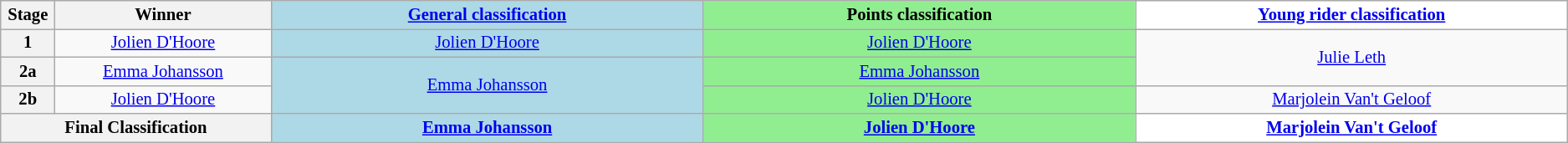<table class="wikitable" style="text-align: center; font-size:86%;">
<tr style="background-color: #efefef;">
<th width="1%">Stage</th>
<th width="10%">Winner</th>
<th scope=col style="background:lightblue;" width="20%"><a href='#'>General classification</a></th>
<th scope=col style="background:lightgreen;" width="20%">Points classification</th>
<th scope=col style="background:white;" width="20%"><a href='#'>Young rider classification</a></th>
</tr>
<tr>
<th>1</th>
<td><a href='#'>Jolien D'Hoore</a></td>
<td style="background:lightblue;"><a href='#'>Jolien D'Hoore</a></td>
<td style="background:lightgreen;"><a href='#'>Jolien D'Hoore</a></td>
<td style="background:offwhite;" rowspan=2><a href='#'>Julie Leth</a></td>
</tr>
<tr>
<th>2a</th>
<td><a href='#'>Emma Johansson</a></td>
<td style="background:lightblue;" rowspan=2><a href='#'>Emma Johansson</a></td>
<td style="background:lightgreen;"><a href='#'>Emma Johansson</a></td>
</tr>
<tr>
<th>2b</th>
<td><a href='#'>Jolien D'Hoore</a></td>
<td style="background:lightgreen;"><a href='#'>Jolien D'Hoore</a></td>
<td style="background:offwhite;"><a href='#'>Marjolein Van't Geloof</a></td>
</tr>
<tr>
<th colspan="2"><strong>Final Classification</strong></th>
<th style="background:lightblue;"><a href='#'>Emma Johansson</a></th>
<th style="background:lightgreen;"><a href='#'>Jolien D'Hoore</a></th>
<th style="background:white;"><a href='#'>Marjolein Van't Geloof</a></th>
</tr>
</table>
